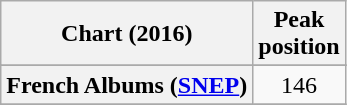<table class="wikitable sortable plainrowheaders" style="text-align:center">
<tr>
<th scope="col">Chart (2016)</th>
<th scope="col">Peak<br> position</th>
</tr>
<tr>
</tr>
<tr>
</tr>
<tr>
<th scope="row">French Albums (<a href='#'>SNEP</a>)</th>
<td>146</td>
</tr>
<tr>
</tr>
</table>
